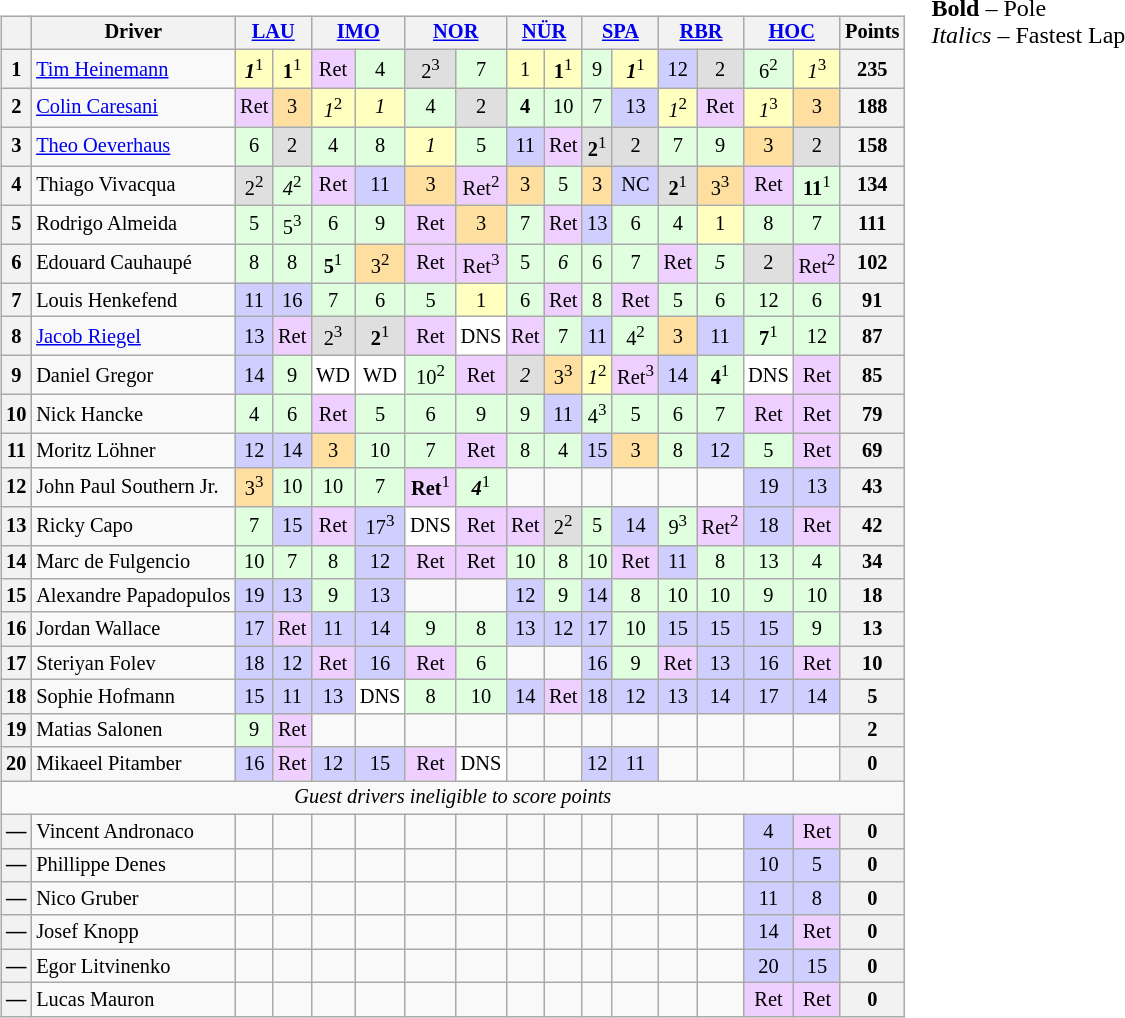<table>
<tr>
<td><br><table class="wikitable" style="font-size:85%; text-align:center;">
<tr>
<th></th>
<th>Driver</th>
<th colspan="2"><a href='#'>LAU</a><br></th>
<th colspan="2"><a href='#'>IMO</a><br></th>
<th colspan="2"><a href='#'>NOR</a><br></th>
<th colspan="2"><a href='#'>NÜR</a><br></th>
<th colspan="2"><a href='#'>SPA</a><br></th>
<th colspan="2"><a href='#'>RBR</a><br></th>
<th colspan="2"><a href='#'>HOC</a><br></th>
<th>Points</th>
</tr>
<tr>
<th>1</th>
<td align="left"> <a href='#'>Tim Heinemann</a></td>
<td style="background:#ffffbf;"><strong><em>1</em></strong><sup>1</sup></td>
<td style="background:#ffffbf;"><strong>1</strong><sup>1</sup></td>
<td style="background:#efcfff;">Ret</td>
<td style="background:#dfffdf;">4</td>
<td style="background:#dfdfdf;">2<sup>3</sup></td>
<td style="background:#dfffdf;">7</td>
<td style="background:#ffffbf;">1</td>
<td style="background:#ffffbf;"><strong>1</strong><sup>1</sup></td>
<td style="background:#dfffdf;">9</td>
<td style="background:#ffffbf;"><strong><em>1</em></strong><sup>1</sup></td>
<td style="background:#cfcfff;">12</td>
<td style="background:#dfdfdf;">2</td>
<td style="background:#dfffdf;">6<sup>2</sup></td>
<td style="background:#ffffbf;"><em>1</em><sup>3</sup></td>
<th>235</th>
</tr>
<tr>
<th>2</th>
<td align="left"> <a href='#'>Colin Caresani</a></td>
<td style="background:#efcfff;">Ret</td>
<td style="background:#ffdf9f;">3</td>
<td style="background:#ffffbf;"><em>1</em><sup>2</sup></td>
<td style="background:#ffffbf;"><em>1</em></td>
<td style="background:#dfffdf;">4</td>
<td style="background:#dfdfdf;">2</td>
<td style="background:#dfffdf;"><strong>4</strong></td>
<td style="background:#dfffdf;">10</td>
<td style="background:#dfffdf;">7</td>
<td style="background:#cfcfff;">13</td>
<td style="background:#ffffbf;"><em>1</em><sup>2</sup></td>
<td style="background:#efcfff;">Ret</td>
<td style="background:#ffffbf;"><em>1</em><sup>3</sup></td>
<td style="background:#ffdf9f;">3</td>
<th>188</th>
</tr>
<tr>
<th>3</th>
<td align="left"> <a href='#'>Theo Oeverhaus</a></td>
<td style="background:#dfffdf;">6</td>
<td style="background:#dfdfdf;">2</td>
<td style="background:#dfffdf;">4</td>
<td style="background:#dfffdf;">8</td>
<td style="background:#ffffbf;"><em>1</em></td>
<td style="background:#dfffdf;">5</td>
<td style="background:#cfcfff;">11</td>
<td style="background:#efcfff;">Ret</td>
<td style="background:#dfdfdf;"><strong>2</strong><sup>1</sup></td>
<td style="background:#dfdfdf;">2</td>
<td style="background:#dfffdf;">7</td>
<td style="background:#dfffdf;">9</td>
<td style="background:#ffdf9f;">3</td>
<td style="background:#dfdfdf;">2</td>
<th>158</th>
</tr>
<tr>
<th>4</th>
<td align="left"> Thiago Vivacqua</td>
<td style="background:#dfdfdf;">2<sup>2</sup></td>
<td style="background:#dfffdf;"><em>4</em><sup>2</sup></td>
<td style="background:#efcfff;">Ret</td>
<td style="background:#cfcfff;">11</td>
<td style="background:#ffdf9f;">3</td>
<td style="background:#efcfff;">Ret<sup>2</sup></td>
<td style="background:#ffdf9f;">3</td>
<td style="background:#dfffdf;">5</td>
<td style="background:#ffdf9f;">3</td>
<td style="background:#cfcfff;">NC</td>
<td style="background:#dfdfdf;"><strong>2</strong><sup>1</sup></td>
<td style="background:#ffdf9f;">3<sup>3</sup></td>
<td style="background:#efcfff;">Ret</td>
<td style="background:#dfffdf;"><strong>11</strong><sup>1</sup></td>
<th>134</th>
</tr>
<tr>
<th>5</th>
<td align="left"> Rodrigo Almeida</td>
<td style="background:#dfffdf;">5</td>
<td style="background:#dfffdf;">5<sup>3</sup></td>
<td style="background:#dfffdf;">6</td>
<td style="background:#dfffdf;">9</td>
<td style="background:#efcfff;">Ret</td>
<td style="background:#ffdf9f;">3</td>
<td style="background:#dfffdf;">7</td>
<td style="background:#efcfff;">Ret</td>
<td style="background:#cfcfff;">13</td>
<td style="background:#dfffdf;">6</td>
<td style="background:#dfffdf;">4</td>
<td style="background:#ffffbf;">1</td>
<td style="background:#dfffdf;">8</td>
<td style="background:#dfffdf;">7</td>
<th>111</th>
</tr>
<tr>
<th>6</th>
<td align="left"> Edouard Cauhaupé</td>
<td style="background:#dfffdf;">8</td>
<td style="background:#dfffdf;">8</td>
<td style="background:#dfffdf;"><strong>5</strong><sup>1</sup></td>
<td style="background:#ffdf9f;">3<sup>2</sup></td>
<td style="background:#efcfff;">Ret</td>
<td style="background:#efcfff;">Ret<sup>3</sup></td>
<td style="background:#dfffdf;">5</td>
<td style="background:#dfffdf;"><em>6</em></td>
<td style="background:#dfffdf;">6</td>
<td style="background:#dfffdf;">7</td>
<td style="background:#efcfff;">Ret</td>
<td style="background:#dfffdf;"><em>5</em></td>
<td style="background:#dfdfdf;">2</td>
<td style="background:#efcfff;">Ret<sup>2</sup></td>
<th>102</th>
</tr>
<tr>
<th>7</th>
<td align="left"> Louis Henkefend</td>
<td style="background:#cfcfff;">11</td>
<td style="background:#cfcfff;">16</td>
<td style="background:#dfffdf;">7</td>
<td style="background:#dfffdf;">6</td>
<td style="background:#dfffdf;">5</td>
<td style="background:#ffffbf;">1</td>
<td style="background:#dfffdf;">6</td>
<td style="background:#efcfff;">Ret</td>
<td style="background:#dfffdf;">8</td>
<td style="background:#efcfff;">Ret</td>
<td style="background:#dfffdf;">5</td>
<td style="background:#dfffdf;">6</td>
<td style="background:#dfffdf;">12</td>
<td style="background:#dfffdf;">6</td>
<th>91</th>
</tr>
<tr>
<th>8</th>
<td align="left"> <a href='#'>Jacob Riegel</a></td>
<td style="background:#cfcfff;">13</td>
<td style="background:#efcfff;">Ret</td>
<td style="background:#dfdfdf;">2<sup>3</sup></td>
<td style="background:#dfdfdf;"><strong>2</strong><sup>1</sup></td>
<td style="background:#efcfff;">Ret</td>
<td style="background:#ffffff;">DNS</td>
<td style="background:#efcfff;">Ret</td>
<td style="background:#dfffdf;">7</td>
<td style="background:#cfcfff;">11</td>
<td style="background:#dfffdf;">4<sup>2</sup></td>
<td style="background:#ffdf9f;">3</td>
<td style="background:#cfcfff;">11</td>
<td style="background:#dfffdf;"><strong>7</strong><sup>1</sup></td>
<td style="background:#dfffdf;">12</td>
<th>87</th>
</tr>
<tr>
<th>9</th>
<td align="left"> Daniel Gregor</td>
<td style="background:#cfcfff;">14</td>
<td style="background:#dfffdf;">9</td>
<td style="background:#ffffff;">WD</td>
<td style="background:#ffffff;">WD</td>
<td style="background:#dfffdf;">10<sup>2</sup></td>
<td style="background:#efcfff;">Ret</td>
<td style="background:#dfdfdf;"><em>2</em></td>
<td style="background:#ffdf9f;">3<sup>3</sup></td>
<td style="background:#ffffbf;"><em>1</em><sup>2</sup></td>
<td style="background:#efcfff;">Ret<sup>3</sup></td>
<td style="background:#cfcfff;">14</td>
<td style="background:#dfffdf;"><strong>4</strong><sup>1</sup></td>
<td style="background:#ffffff;">DNS</td>
<td style="background:#efcfff;">Ret</td>
<th>85</th>
</tr>
<tr>
<th>10</th>
<td align="left"> Nick Hancke</td>
<td style="background:#dfffdf;">4</td>
<td style="background:#dfffdf;">6</td>
<td style="background:#efcfff;">Ret</td>
<td style="background:#dfffdf;">5</td>
<td style="background:#dfffdf;">6</td>
<td style="background:#dfffdf;">9</td>
<td style="background:#dfffdf;">9</td>
<td style="background:#cfcfff;">11</td>
<td style="background:#dfffdf;">4<sup>3</sup></td>
<td style="background:#dfffdf;">5</td>
<td style="background:#dfffdf;">6</td>
<td style="background:#dfffdf;">7</td>
<td style="background:#efcfff;">Ret</td>
<td style="background:#efcfff;">Ret</td>
<th>79</th>
</tr>
<tr>
<th>11</th>
<td align="left"> Moritz Löhner</td>
<td style="background:#cfcfff;">12</td>
<td style="background:#cfcfff;">14</td>
<td style="background:#ffdf9f;">3</td>
<td style="background:#dfffdf;">10</td>
<td style="background:#dfffdf;">7</td>
<td style="background:#efcfff;">Ret</td>
<td style="background:#dfffdf;">8</td>
<td style="background:#dfffdf;">4</td>
<td style="background:#cfcfff;">15</td>
<td style="background:#ffdf9f;">3</td>
<td style="background:#dfffdf;">8</td>
<td style="background:#cfcfff;">12</td>
<td style="background:#dfffdf;">5</td>
<td style="background:#efcfff;">Ret</td>
<th>69</th>
</tr>
<tr>
<th>12</th>
<td align="left" nowrap> John Paul Southern Jr.</td>
<td style="background:#ffdf9f;">3<sup>3</sup></td>
<td style="background:#dfffdf;">10</td>
<td style="background:#dfffdf;">10</td>
<td style="background:#dfffdf;">7</td>
<td style="background:#efcfff;"><strong>Ret</strong><sup>1</sup></td>
<td style="background:#dfffdf;"><strong><em>4</em></strong><sup>1</sup></td>
<td></td>
<td></td>
<td></td>
<td></td>
<td></td>
<td></td>
<td style="background:#cfcfff;">19</td>
<td style="background:#cfcfff;">13</td>
<th>43</th>
</tr>
<tr>
<th>13</th>
<td align=left> Ricky Capo</td>
<td style="background:#dfffdf;">7</td>
<td style="background:#cfcfff;">15</td>
<td style="background:#efcfff;">Ret</td>
<td style="background:#cfcfff;">17<sup>3</sup></td>
<td style="background:#ffffff;">DNS</td>
<td style="background:#efcfff;">Ret</td>
<td style="background:#efcfff;">Ret</td>
<td style="background:#dfdfdf;">2<sup>2</sup></td>
<td style="background:#dfffdf;">5</td>
<td style="background:#cfcfff;">14</td>
<td style="background:#dfffdf;">9<sup>3</sup></td>
<td style="background:#efcfff;">Ret<sup>2</sup></td>
<td style="background:#cfcfff;">18</td>
<td style="background:#efcfff;">Ret</td>
<th>42</th>
</tr>
<tr>
<th>14</th>
<td align="left"> Marc de Fulgencio</td>
<td style="background:#dfffdf;">10</td>
<td style="background:#dfffdf;">7</td>
<td style="background:#dfffdf;">8</td>
<td style="background:#cfcfff;">12</td>
<td style="background:#efcfff;">Ret</td>
<td style="background:#efcfff;">Ret</td>
<td style="background:#dfffdf;">10</td>
<td style="background:#dfffdf;">8</td>
<td style="background:#dfffdf;">10</td>
<td style="background:#efcfff;">Ret</td>
<td style="background:#cfcfff;">11</td>
<td style="background:#dfffdf;">8</td>
<td style="background:#dfffdf;">13</td>
<td style="background:#dfffdf;">4</td>
<th>34</th>
</tr>
<tr>
<th>15</th>
<td align="left" nowrap=""> Alexandre Papadopulos</td>
<td style="background:#cfcfff;">19</td>
<td style="background:#cfcfff;">13</td>
<td style="background:#dfffdf;">9</td>
<td style="background:#cfcfff;">13</td>
<td></td>
<td></td>
<td style="background:#cfcfff;">12</td>
<td style="background:#dfffdf;">9</td>
<td style="background:#cfcfff;">14</td>
<td style="background:#dfffdf;">8</td>
<td style="background:#dfffdf;">10</td>
<td style="background:#dfffdf;">10</td>
<td style="background:#dfffdf;">9</td>
<td style="background:#dfffdf;">10</td>
<th>18</th>
</tr>
<tr>
<th>16</th>
<td align="left"> Jordan Wallace</td>
<td style="background:#cfcfff;">17</td>
<td style="background:#efcfff;">Ret</td>
<td style="background:#cfcfff;">11</td>
<td style="background:#cfcfff;">14</td>
<td style="background:#dfffdf;">9</td>
<td style="background:#dfffdf;">8</td>
<td style="background:#cfcfff;">13</td>
<td style="background:#cfcfff;">12</td>
<td style="background:#cfcfff;">17</td>
<td style="background:#dfffdf;">10</td>
<td style="background:#cfcfff;">15</td>
<td style="background:#cfcfff;">15</td>
<td style="background:#cfcfff;">15</td>
<td style="background:#dfffdf;">9</td>
<th>13</th>
</tr>
<tr>
<th>17</th>
<td align="left"> Steriyan Folev</td>
<td style="background:#cfcfff;">18</td>
<td style="background:#cfcfff;">12</td>
<td style="background:#efcfff;">Ret</td>
<td style="background:#cfcfff;">16</td>
<td style="background:#efcfff;">Ret</td>
<td style="background:#dfffdf;">6</td>
<td></td>
<td></td>
<td style="background:#cfcfff;">16</td>
<td style="background:#dfffdf;">9</td>
<td style="background:#efcfff;">Ret</td>
<td style="background:#cfcfff;">13</td>
<td style="background:#cfcfff;">16</td>
<td style="background:#efcfff;">Ret</td>
<th>10</th>
</tr>
<tr>
<th>18</th>
<td align="left"> Sophie Hofmann</td>
<td style="background:#cfcfff;">15</td>
<td style="background:#cfcfff;">11</td>
<td style="background:#cfcfff;">13</td>
<td style="background:#ffffff;">DNS</td>
<td style="background:#dfffdf;">8</td>
<td style="background:#dfffdf;">10</td>
<td style="background:#cfcfff;">14</td>
<td style="background:#efcfff;">Ret</td>
<td style="background:#cfcfff;">18</td>
<td style="background:#cfcfff;">12</td>
<td style="background:#cfcfff;">13</td>
<td style="background:#cfcfff;">14</td>
<td style="background:#cfcfff;">17</td>
<td style="background:#cfcfff;">14</td>
<th>5</th>
</tr>
<tr>
<th>19</th>
<td align=left> Matias Salonen</td>
<td style="background:#dfffdf;">9</td>
<td style="background:#efcfff;">Ret</td>
<td></td>
<td></td>
<td></td>
<td></td>
<td></td>
<td></td>
<td></td>
<td></td>
<td></td>
<td></td>
<td></td>
<td></td>
<th>2</th>
</tr>
<tr>
<th>20</th>
<td align=left> Mikaeel Pitamber</td>
<td style="background:#cfcfff;">16</td>
<td style="background:#efcfff;">Ret</td>
<td style="background:#cfcfff;">12</td>
<td style="background:#cfcfff;">15</td>
<td style="background:#efcfff;">Ret</td>
<td style="background:#ffffff;">DNS</td>
<td></td>
<td></td>
<td style="background:#cfcfff;">12</td>
<td style="background:#cfcfff;">11</td>
<td></td>
<td></td>
<td></td>
<td></td>
<th>0</th>
</tr>
<tr>
<td colspan="17"><em>Guest drivers ineligible to score points</em></td>
</tr>
<tr>
<th>—</th>
<td align="left"> Vincent Andronaco</td>
<td></td>
<td></td>
<td></td>
<td></td>
<td></td>
<td></td>
<td></td>
<td></td>
<td></td>
<td></td>
<td></td>
<td></td>
<td style="background:#cfcfff;">4</td>
<td style="background:#efcfff;">Ret</td>
<th>0</th>
</tr>
<tr>
<th>—</th>
<td align="left"> Phillippe Denes</td>
<td></td>
<td></td>
<td></td>
<td></td>
<td></td>
<td></td>
<td></td>
<td></td>
<td></td>
<td></td>
<td></td>
<td></td>
<td style="background:#cfcfff;">10</td>
<td style="background:#cfcfff;">5</td>
<th>0</th>
</tr>
<tr>
<th>—</th>
<td align="left"> Nico Gruber</td>
<td></td>
<td></td>
<td></td>
<td></td>
<td></td>
<td></td>
<td></td>
<td></td>
<td></td>
<td></td>
<td></td>
<td></td>
<td style="background:#cfcfff;">11</td>
<td style="background:#cfcfff;">8</td>
<th>0</th>
</tr>
<tr>
<th>—</th>
<td align="left"> Josef Knopp</td>
<td></td>
<td></td>
<td></td>
<td></td>
<td></td>
<td></td>
<td></td>
<td></td>
<td></td>
<td></td>
<td></td>
<td></td>
<td style="background:#cfcfff;">14</td>
<td style="background:#efcfff;">Ret</td>
<th>0</th>
</tr>
<tr>
<th>—</th>
<td align="left"> Egor Litvinenko</td>
<td></td>
<td></td>
<td></td>
<td></td>
<td></td>
<td></td>
<td></td>
<td></td>
<td></td>
<td></td>
<td></td>
<td></td>
<td style="background:#cfcfff;">20</td>
<td style="background:#cfcfff;">15</td>
<th>0</th>
</tr>
<tr>
<th>—</th>
<td align="left"> Lucas Mauron</td>
<td></td>
<td></td>
<td></td>
<td></td>
<td></td>
<td></td>
<td></td>
<td></td>
<td></td>
<td></td>
<td></td>
<td></td>
<td style="background:#efcfff;">Ret</td>
<td style="background:#efcfff;">Ret</td>
<th>0</th>
</tr>
</table>
</td>
<td valign="top"><br>
<span><strong>Bold</strong> – Pole<br><em>Italics</em> – Fastest Lap</span></td>
</tr>
</table>
